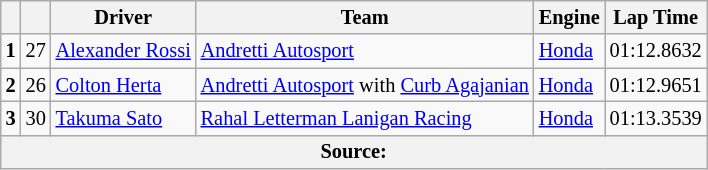<table class="wikitable" style="font-size:85%;">
<tr>
<th></th>
<th></th>
<th>Driver</th>
<th>Team</th>
<th>Engine</th>
<th>Lap Time</th>
</tr>
<tr>
<td style="text-align:center;"><strong>1</strong></td>
<td style="text-align:center;">27</td>
<td> <a href='#'>Alexander Rossi</a></td>
<td><a href='#'>Andretti Autosport</a></td>
<td><a href='#'>Honda</a></td>
<td>01:12.8632</td>
</tr>
<tr>
<td style="text-align:center;"><strong>2</strong></td>
<td style="text-align:center;">26</td>
<td> <a href='#'>Colton Herta</a> <strong></strong></td>
<td><a href='#'>Andretti Autosport</a> with <a href='#'>Curb Agajanian</a></td>
<td><a href='#'>Honda</a></td>
<td>01:12.9651</td>
</tr>
<tr>
<td style="text-align:center;"><strong>3</strong></td>
<td style="text-align:center;">30</td>
<td> <a href='#'>Takuma Sato</a></td>
<td><a href='#'>Rahal Letterman Lanigan Racing</a></td>
<td><a href='#'>Honda</a></td>
<td>01:13.3539</td>
</tr>
<tr>
<th colspan="6">Source:</th>
</tr>
</table>
